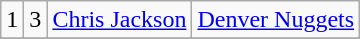<table class="wikitable">
<tr align="center" bgcolor="">
<td>1</td>
<td>3</td>
<td><a href='#'>Chris Jackson</a></td>
<td><a href='#'>Denver Nuggets</a></td>
</tr>
<tr align="center" bgcolor="">
</tr>
</table>
